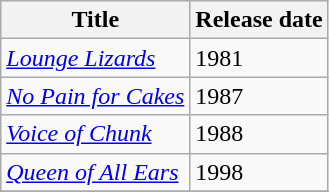<table class="wikitable">
<tr>
<th>Title</th>
<th>Release date</th>
</tr>
<tr>
<td><em><a href='#'>Lounge Lizards</a></em></td>
<td>1981</td>
</tr>
<tr>
<td><em><a href='#'>No Pain for Cakes</a></em></td>
<td>1987</td>
</tr>
<tr>
<td><em><a href='#'>Voice of Chunk</a></em></td>
<td>1988</td>
</tr>
<tr>
<td><em><a href='#'>Queen of All Ears</a></em></td>
<td>1998</td>
</tr>
<tr>
</tr>
</table>
